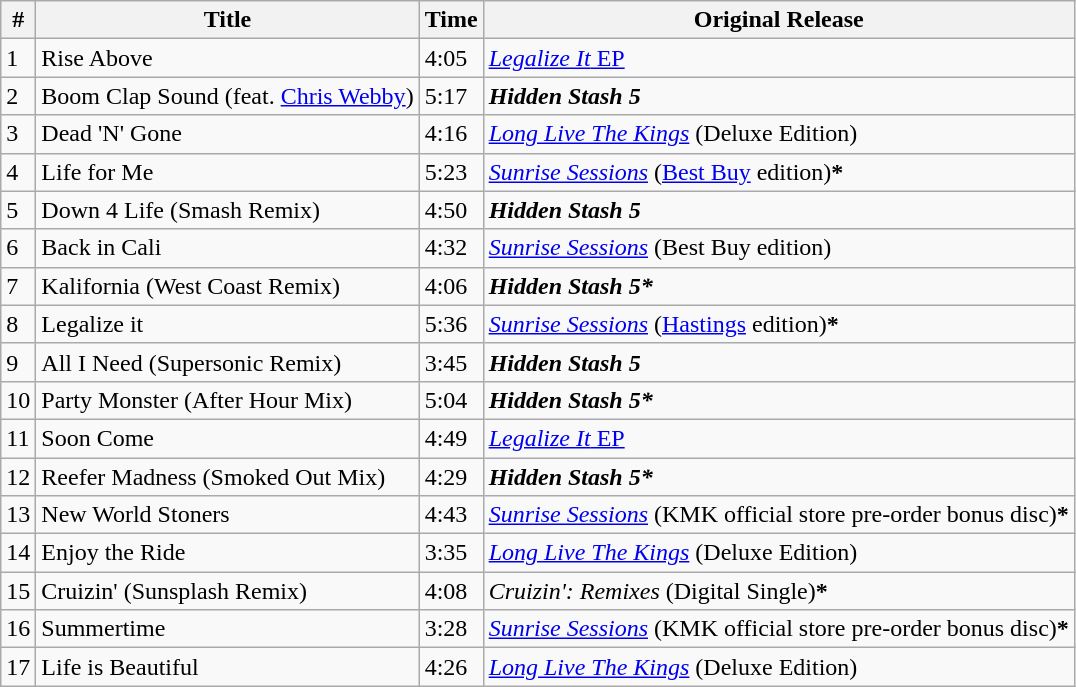<table class="wikitable">
<tr>
<th style="text-align:center;">#</th>
<th style="text-align:center;">Title</th>
<th style="text-align:center;">Time</th>
<th style="text-align:center;">Original Release</th>
</tr>
<tr>
<td>1</td>
<td>Rise Above</td>
<td>4:05</td>
<td><a href='#'><em>Legalize It</em> EP</a></td>
</tr>
<tr>
<td>2</td>
<td>Boom Clap Sound (feat. <a href='#'>Chris Webby</a>)</td>
<td>5:17</td>
<td><strong><em>Hidden Stash 5</em></strong></td>
</tr>
<tr>
<td>3</td>
<td>Dead 'N' Gone</td>
<td>4:16</td>
<td><em><a href='#'>Long Live The Kings</a></em> (Deluxe Edition)</td>
</tr>
<tr>
<td>4</td>
<td>Life for Me</td>
<td>5:23</td>
<td><em><a href='#'>Sunrise Sessions</a></em> (<a href='#'>Best Buy</a> edition)<strong>*</strong></td>
</tr>
<tr>
<td>5</td>
<td>Down 4 Life (Smash Remix)</td>
<td>4:50</td>
<td><strong><em>Hidden Stash 5</em></strong></td>
</tr>
<tr>
<td>6</td>
<td>Back in Cali</td>
<td>4:32</td>
<td><em><a href='#'>Sunrise Sessions</a></em> (Best Buy edition)</td>
</tr>
<tr>
<td>7</td>
<td>Kalifornia (West Coast Remix)</td>
<td>4:06</td>
<td><strong><em>Hidden Stash 5*</em></strong></td>
</tr>
<tr>
<td>8</td>
<td>Legalize it</td>
<td>5:36</td>
<td><em><a href='#'>Sunrise Sessions</a></em> (<a href='#'>Hastings</a> edition)<strong>*</strong></td>
</tr>
<tr>
<td>9</td>
<td>All I Need (Supersonic Remix)</td>
<td>3:45</td>
<td><strong><em>Hidden Stash 5</em></strong></td>
</tr>
<tr>
<td>10</td>
<td>Party Monster (After Hour Mix)</td>
<td>5:04</td>
<td><strong><em>Hidden Stash 5*</em></strong></td>
</tr>
<tr>
<td>11</td>
<td>Soon Come</td>
<td>4:49</td>
<td><a href='#'><em>Legalize It</em> EP</a></td>
</tr>
<tr>
<td>12</td>
<td>Reefer Madness (Smoked Out Mix)</td>
<td>4:29</td>
<td><strong><em>Hidden Stash 5*</em></strong></td>
</tr>
<tr>
<td>13</td>
<td>New World Stoners</td>
<td>4:43</td>
<td><em><a href='#'>Sunrise Sessions</a></em> (KMK official store pre-order bonus disc)<strong>*</strong></td>
</tr>
<tr>
<td>14</td>
<td>Enjoy the Ride</td>
<td>3:35</td>
<td><em><a href='#'>Long Live The Kings</a></em> (Deluxe Edition)</td>
</tr>
<tr>
<td>15</td>
<td>Cruizin' (Sunsplash Remix)</td>
<td>4:08</td>
<td><em>Cruizin': Remixes</em> (Digital Single)<strong>*</strong></td>
</tr>
<tr>
<td>16</td>
<td>Summertime</td>
<td>3:28</td>
<td><em><a href='#'>Sunrise Sessions</a></em> (KMK official store pre-order bonus disc)<strong>*</strong></td>
</tr>
<tr>
<td>17</td>
<td>Life is Beautiful</td>
<td>4:26</td>
<td><em><a href='#'>Long Live The Kings</a></em> (Deluxe Edition)</td>
</tr>
</table>
